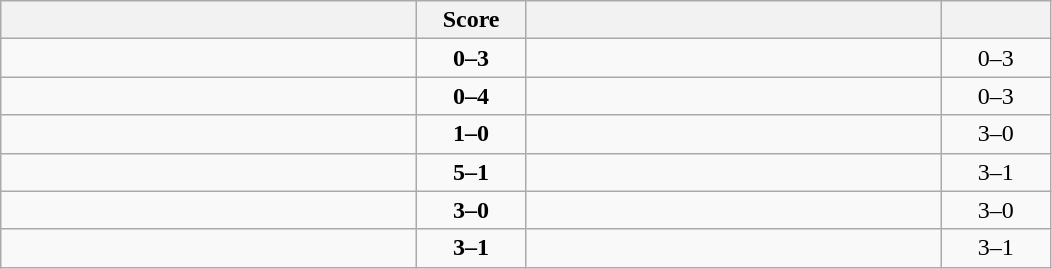<table class="wikitable" style="text-align: center; ">
<tr>
<th align="right" width="270"></th>
<th width="65">Score</th>
<th align="left" width="270"></th>
<th width="65"></th>
</tr>
<tr>
<td align="left"></td>
<td><strong>0–3</strong></td>
<td align="left"><strong></strong></td>
<td>0–3 <strong></strong></td>
</tr>
<tr>
<td align="left"></td>
<td><strong>0–4</strong></td>
<td align="left"><strong></strong></td>
<td>0–3 <strong></strong></td>
</tr>
<tr>
<td align="left"><strong></strong></td>
<td><strong>1–0</strong></td>
<td align="left"></td>
<td>3–0 <strong></strong></td>
</tr>
<tr>
<td align="left"><strong></strong></td>
<td><strong>5–1</strong></td>
<td align="left"></td>
<td>3–1 <strong></strong></td>
</tr>
<tr>
<td align="left"><strong></strong></td>
<td><strong>3–0</strong></td>
<td align="left"></td>
<td>3–0 <strong></strong></td>
</tr>
<tr>
<td align="left"><strong></strong></td>
<td><strong>3–1</strong></td>
<td align="left"></td>
<td>3–1 <strong></strong></td>
</tr>
</table>
